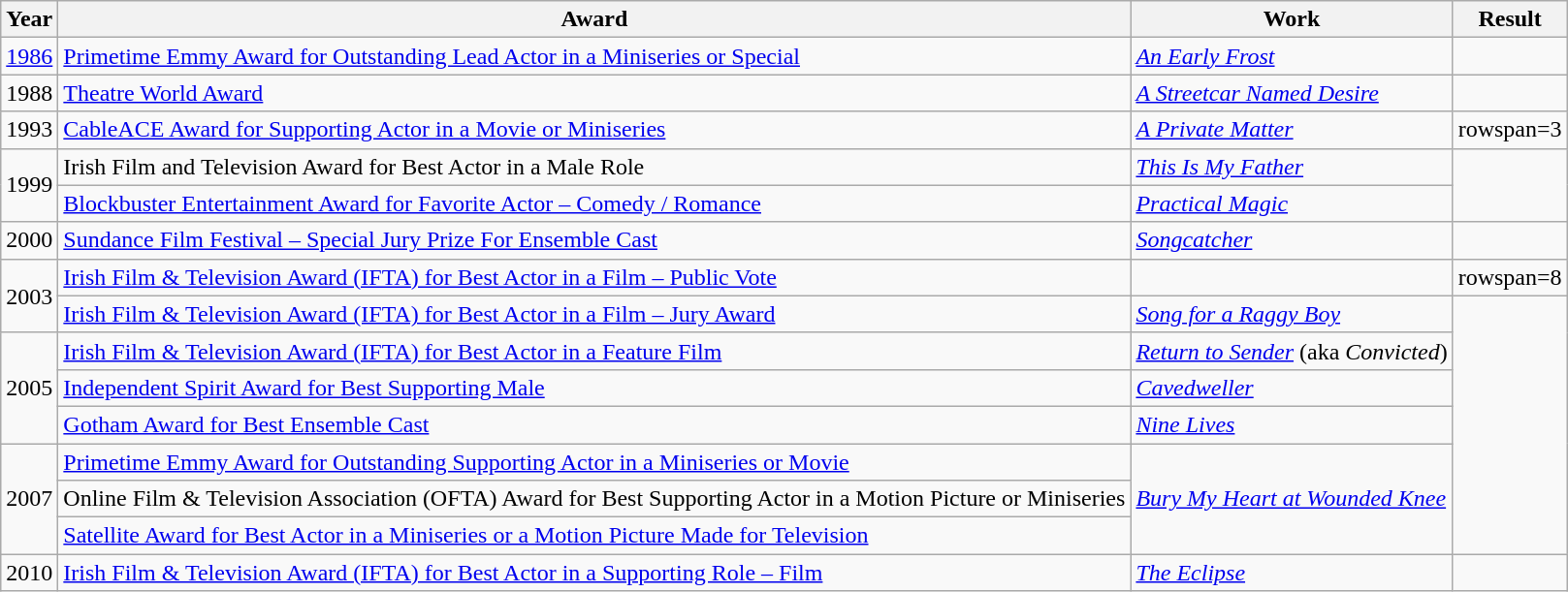<table class="wikitable sortable">
<tr>
<th>Year</th>
<th>Award</th>
<th>Work</th>
<th>Result</th>
</tr>
<tr>
<td><a href='#'>1986</a></td>
<td><a href='#'>Primetime Emmy Award for Outstanding Lead Actor in a Miniseries or Special</a></td>
<td><em><a href='#'>An Early Frost</a></em></td>
<td></td>
</tr>
<tr>
<td>1988</td>
<td><a href='#'>Theatre World Award</a></td>
<td><em><a href='#'>A Streetcar Named Desire</a></em></td>
<td></td>
</tr>
<tr>
<td>1993</td>
<td><a href='#'>CableACE Award for Supporting Actor in a Movie or Miniseries</a></td>
<td><em><a href='#'>A Private Matter</a></em></td>
<td>rowspan=3 </td>
</tr>
<tr>
<td rowspan=2>1999</td>
<td>Irish Film and Television Award for Best Actor in a Male Role</td>
<td><em><a href='#'>This Is My Father</a></em></td>
</tr>
<tr>
<td><a href='#'>Blockbuster Entertainment Award for Favorite Actor – Comedy / Romance</a></td>
<td><em><a href='#'>Practical Magic</a></em></td>
</tr>
<tr>
<td>2000</td>
<td><a href='#'>Sundance Film Festival – Special Jury Prize For Ensemble Cast</a> </td>
<td><em><a href='#'>Songcatcher</a></em></td>
<td></td>
</tr>
<tr>
<td rowspan=2>2003</td>
<td><a href='#'>Irish Film & Television Award (IFTA) for Best Actor in a Film – Public Vote</a></td>
<td></td>
<td>rowspan=8 </td>
</tr>
<tr>
<td><a href='#'>Irish Film & Television Award (IFTA) for Best Actor in a Film – Jury Award</a></td>
<td><em><a href='#'>Song for a Raggy Boy</a></em></td>
</tr>
<tr>
<td rowspan=3>2005</td>
<td><a href='#'>Irish Film & Television Award (IFTA) for Best Actor in a Feature Film</a></td>
<td><em><a href='#'>Return to Sender</a></em> (aka <em>Convicted</em>)</td>
</tr>
<tr>
<td><a href='#'>Independent Spirit Award for Best Supporting Male</a></td>
<td><em><a href='#'>Cavedweller</a></em></td>
</tr>
<tr>
<td><a href='#'>Gotham Award for Best Ensemble Cast</a> </td>
<td><em><a href='#'>Nine Lives</a></em></td>
</tr>
<tr>
<td rowspan=3>2007</td>
<td><a href='#'>Primetime Emmy Award for Outstanding Supporting Actor in a Miniseries or Movie</a></td>
<td rowspan=3><em><a href='#'>Bury My Heart at Wounded Knee</a></em></td>
</tr>
<tr>
<td>Online Film & Television Association (OFTA) Award for Best Supporting Actor in a Motion Picture or Miniseries</td>
</tr>
<tr>
<td><a href='#'>Satellite Award for Best Actor in a Miniseries or a Motion Picture Made for Television</a></td>
</tr>
<tr>
<td>2010</td>
<td><a href='#'>Irish Film & Television Award (IFTA) for Best Actor in a Supporting Role – Film</a></td>
<td><em><a href='#'>The Eclipse</a></em></td>
<td></td>
</tr>
</table>
